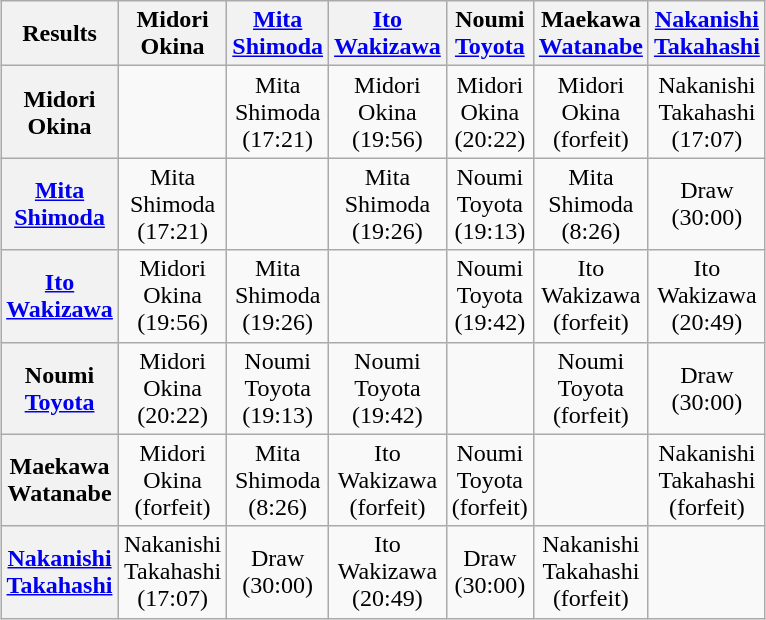<table class="wikitable" style="text-align:center; margin: 1em auto 1em auto">
<tr>
<th>Results</th>
<th>Midori<br>Okina</th>
<th><a href='#'>Mita</a><br><a href='#'>Shimoda</a></th>
<th><a href='#'>Ito</a><br><a href='#'>Wakizawa</a></th>
<th>Noumi<br><a href='#'>Toyota</a></th>
<th>Maekawa<br><a href='#'>Watanabe</a></th>
<th><a href='#'>Nakanishi</a><br><a href='#'>Takahashi</a></th>
</tr>
<tr>
<th>Midori<br>Okina</th>
<td></td>
<td>Mita<br>Shimoda<br>(17:21)</td>
<td>Midori<br>Okina<br>(19:56)</td>
<td>Midori<br>Okina<br>(20:22)</td>
<td>Midori<br>Okina<br>(forfeit)</td>
<td>Nakanishi<br>Takahashi<br>(17:07)</td>
</tr>
<tr>
<th><a href='#'>Mita</a><br><a href='#'>Shimoda</a></th>
<td>Mita<br>Shimoda<br>(17:21)</td>
<td></td>
<td>Mita<br>Shimoda<br>(19:26)</td>
<td>Noumi<br>Toyota<br>(19:13)</td>
<td>Mita<br>Shimoda<br>(8:26)</td>
<td>Draw<br>(30:00)</td>
</tr>
<tr>
<th><a href='#'>Ito</a><br><a href='#'>Wakizawa</a></th>
<td>Midori<br>Okina<br>(19:56)</td>
<td>Mita<br>Shimoda<br>(19:26)</td>
<td></td>
<td>Noumi<br>Toyota<br>(19:42)</td>
<td>Ito<br>Wakizawa<br>(forfeit)</td>
<td>Ito<br>Wakizawa<br>(20:49)</td>
</tr>
<tr>
<th>Noumi<br><a href='#'>Toyota</a></th>
<td>Midori<br>Okina<br>(20:22)</td>
<td>Noumi<br>Toyota<br>(19:13)</td>
<td>Noumi<br>Toyota<br>(19:42)</td>
<td></td>
<td>Noumi<br>Toyota<br>(forfeit)</td>
<td>Draw<br>(30:00)</td>
</tr>
<tr>
<th>Maekawa<br>Watanabe</th>
<td>Midori<br>Okina<br>(forfeit)</td>
<td>Mita<br>Shimoda<br>(8:26)</td>
<td>Ito<br>Wakizawa<br>(forfeit)</td>
<td>Noumi<br>Toyota<br>(forfeit)</td>
<td></td>
<td>Nakanishi<br>Takahashi<br>(forfeit)</td>
</tr>
<tr>
<th><a href='#'>Nakanishi</a><br><a href='#'>Takahashi</a></th>
<td>Nakanishi<br>Takahashi<br>(17:07)</td>
<td>Draw<br>(30:00)</td>
<td>Ito<br>Wakizawa<br>(20:49)</td>
<td>Draw<br>(30:00)</td>
<td>Nakanishi<br>Takahashi<br>(forfeit)</td>
<td></td>
</tr>
</table>
